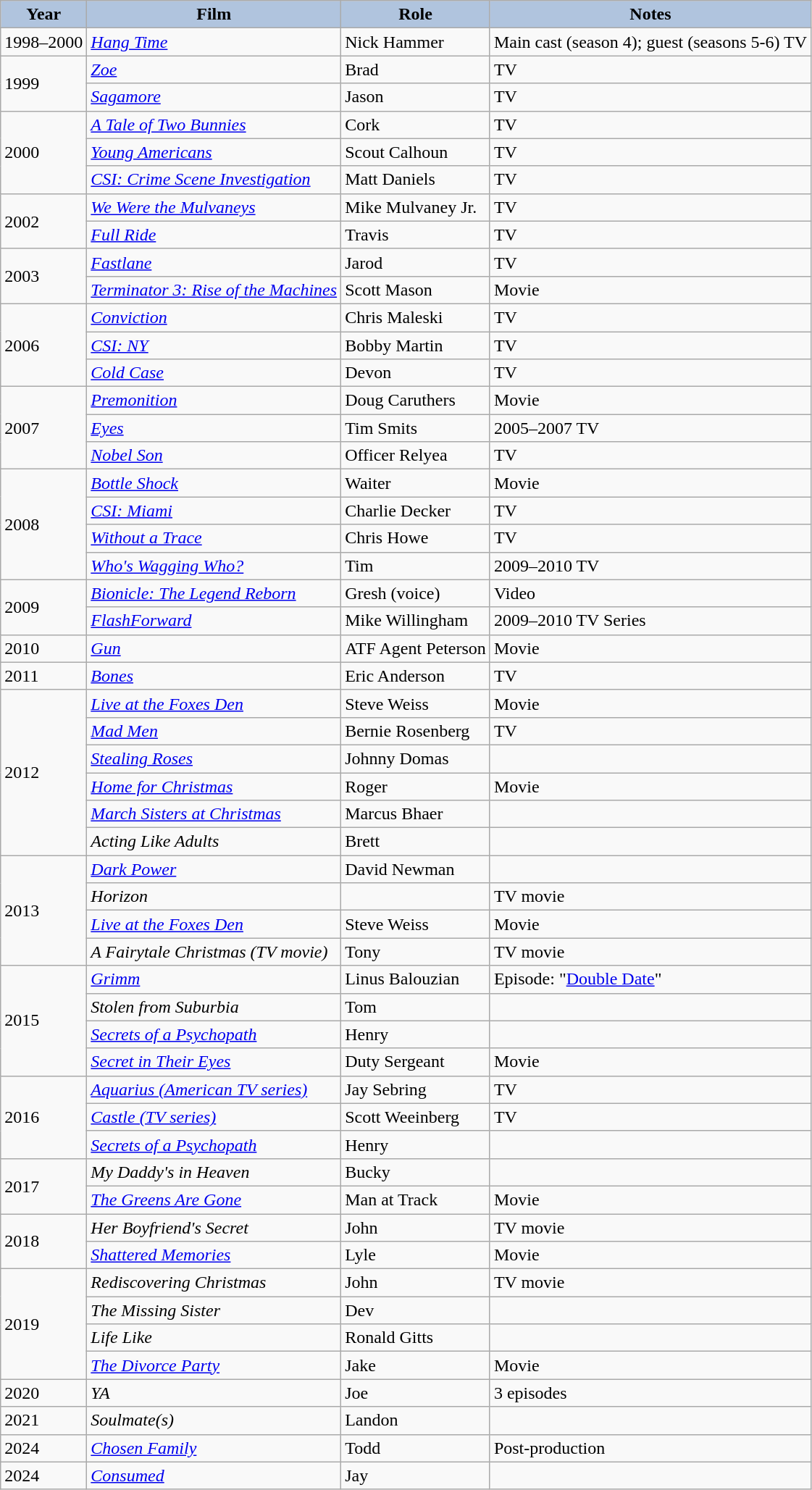<table class="wikitable">
<tr align="center">
<th style="background:#B0C4DE;">Year</th>
<th style="background:#B0C4DE;">Film</th>
<th style="background:#B0C4DE;">Role</th>
<th style="background:#B0C4DE;">Notes</th>
</tr>
<tr>
<td>1998–2000</td>
<td><em><a href='#'>Hang Time</a></em></td>
<td>Nick Hammer</td>
<td>Main cast (season 4); guest (seasons 5-6) TV</td>
</tr>
<tr>
<td rowspan="2">1999</td>
<td><em><a href='#'>Zoe</a></em></td>
<td>Brad</td>
<td>TV</td>
</tr>
<tr>
<td><em><a href='#'>Sagamore</a></em></td>
<td>Jason</td>
<td>TV</td>
</tr>
<tr>
<td rowspan="3">2000</td>
<td><em><a href='#'>A Tale of Two Bunnies</a></em></td>
<td>Cork</td>
<td>TV</td>
</tr>
<tr>
<td><em><a href='#'>Young Americans</a></em></td>
<td>Scout Calhoun</td>
<td>TV</td>
</tr>
<tr>
<td><em><a href='#'>CSI: Crime Scene Investigation</a></em></td>
<td>Matt Daniels</td>
<td>TV</td>
</tr>
<tr>
<td rowspan="2">2002</td>
<td><em><a href='#'>We Were the Mulvaneys</a></em></td>
<td>Mike Mulvaney Jr.</td>
<td>TV</td>
</tr>
<tr>
<td><em><a href='#'>Full Ride</a></em></td>
<td>Travis</td>
<td>TV</td>
</tr>
<tr>
<td rowspan="2">2003</td>
<td><em><a href='#'>Fastlane</a></em></td>
<td>Jarod</td>
<td>TV</td>
</tr>
<tr>
<td><em><a href='#'>Terminator 3: Rise of the Machines</a></em></td>
<td>Scott Mason</td>
<td>Movie</td>
</tr>
<tr>
<td rowspan="3">2006</td>
<td><em><a href='#'>Conviction</a></em></td>
<td>Chris Maleski</td>
<td>TV</td>
</tr>
<tr>
<td><em><a href='#'>CSI: NY</a></em></td>
<td>Bobby Martin</td>
<td>TV</td>
</tr>
<tr>
<td><em><a href='#'>Cold Case</a></em></td>
<td>Devon</td>
<td>TV</td>
</tr>
<tr>
<td rowspan="3">2007</td>
<td><em><a href='#'>Premonition</a></em></td>
<td>Doug Caruthers</td>
<td>Movie</td>
</tr>
<tr>
<td><em><a href='#'>Eyes</a></em></td>
<td>Tim Smits</td>
<td>2005–2007 TV</td>
</tr>
<tr>
<td><em><a href='#'>Nobel Son</a></em></td>
<td>Officer Relyea</td>
<td>TV</td>
</tr>
<tr>
<td rowspan="4">2008</td>
<td><em><a href='#'>Bottle Shock</a></em></td>
<td>Waiter</td>
<td>Movie</td>
</tr>
<tr>
<td><em><a href='#'>CSI: Miami</a></em></td>
<td>Charlie Decker</td>
<td>TV</td>
</tr>
<tr>
<td><em><a href='#'>Without a Trace</a></em></td>
<td>Chris Howe</td>
<td>TV</td>
</tr>
<tr>
<td><em><a href='#'>Who's Wagging Who?</a></em></td>
<td>Tim</td>
<td>2009–2010 TV</td>
</tr>
<tr>
<td rowspan="2">2009</td>
<td><em><a href='#'>Bionicle: The Legend Reborn</a></em></td>
<td>Gresh (voice)</td>
<td>Video</td>
</tr>
<tr>
<td><em><a href='#'>FlashForward</a></em></td>
<td>Mike Willingham</td>
<td>2009–2010 TV Series</td>
</tr>
<tr>
<td rowspan="1">2010</td>
<td><em><a href='#'>Gun</a></em></td>
<td>ATF Agent Peterson</td>
<td>Movie</td>
</tr>
<tr>
<td rowspan="1">2011</td>
<td><em><a href='#'>Bones</a></em></td>
<td>Eric Anderson</td>
<td>TV</td>
</tr>
<tr>
<td rowspan="6">2012</td>
<td><em><a href='#'>Live at the Foxes Den</a></em></td>
<td>Steve Weiss</td>
<td>Movie</td>
</tr>
<tr>
<td><em><a href='#'>Mad Men</a></em></td>
<td>Bernie Rosenberg</td>
<td>TV</td>
</tr>
<tr>
<td><em><a href='#'>Stealing Roses</a></em></td>
<td>Johnny Domas</td>
<td></td>
</tr>
<tr>
<td><em><a href='#'>Home for Christmas</a></em></td>
<td>Roger</td>
<td>Movie</td>
</tr>
<tr>
<td><em><a href='#'>March Sisters at Christmas</a></em></td>
<td>Marcus Bhaer</td>
<td></td>
</tr>
<tr>
<td><em>Acting Like Adults</em></td>
<td>Brett</td>
<td></td>
</tr>
<tr>
<td rowspan="4">2013</td>
<td><em><a href='#'>Dark Power</a></em></td>
<td>David Newman</td>
<td></td>
</tr>
<tr>
<td><em>Horizon</em></td>
<td></td>
<td>TV movie</td>
</tr>
<tr>
<td><em><a href='#'>Live at the Foxes Den</a></em></td>
<td>Steve Weiss</td>
<td>Movie</td>
</tr>
<tr>
<td><em>A Fairytale Christmas (TV movie)</em></td>
<td>Tony</td>
<td>TV movie</td>
</tr>
<tr>
<td rowspan="4">2015</td>
<td><em><a href='#'>Grimm</a></em></td>
<td>Linus Balouzian</td>
<td>Episode: "<a href='#'>Double Date</a>"</td>
</tr>
<tr>
<td><em>Stolen from Suburbia</em></td>
<td>Tom</td>
<td></td>
</tr>
<tr>
<td><em><a href='#'>Secrets of a Psychopath</a></em></td>
<td>Henry</td>
<td></td>
</tr>
<tr>
<td><em><a href='#'>Secret in Their Eyes</a></em></td>
<td>Duty Sergeant</td>
<td>Movie</td>
</tr>
<tr>
<td rowspan="3">2016</td>
<td><em><a href='#'>Aquarius (American TV series)</a></em></td>
<td>Jay Sebring</td>
<td>TV</td>
</tr>
<tr>
<td><em><a href='#'>Castle (TV series)</a></em></td>
<td>Scott Weeinberg</td>
<td>TV</td>
</tr>
<tr>
<td><em><a href='#'>Secrets of a Psychopath</a></em></td>
<td>Henry</td>
<td></td>
</tr>
<tr>
<td rowspan="2">2017</td>
<td><em>My Daddy's in Heaven</em></td>
<td>Bucky</td>
<td></td>
</tr>
<tr>
<td><em><a href='#'>The Greens Are Gone</a></em></td>
<td>Man at Track</td>
<td>Movie</td>
</tr>
<tr>
<td rowspan="2">2018</td>
<td><em>Her Boyfriend's Secret</em></td>
<td>John</td>
<td>TV movie</td>
</tr>
<tr>
<td><em><a href='#'>Shattered Memories</a></em></td>
<td>Lyle</td>
<td>Movie</td>
</tr>
<tr>
<td rowspan="4">2019</td>
<td><em>Rediscovering Christmas</em></td>
<td>John</td>
<td>TV movie</td>
</tr>
<tr>
<td><em>The Missing Sister</em></td>
<td>Dev</td>
<td></td>
</tr>
<tr>
<td><em>Life Like</em></td>
<td>Ronald Gitts</td>
<td></td>
</tr>
<tr>
<td><em><a href='#'>The Divorce Party</a></em></td>
<td>Jake</td>
<td>Movie</td>
</tr>
<tr>
<td>2020</td>
<td><em>YA</em></td>
<td>Joe</td>
<td>3 episodes</td>
</tr>
<tr>
<td>2021</td>
<td><em>Soulmate(s)</em></td>
<td>Landon</td>
<td></td>
</tr>
<tr>
<td>2024</td>
<td><em><a href='#'>Chosen Family</a></em></td>
<td>Todd</td>
<td>Post-production</td>
</tr>
<tr>
<td>2024</td>
<td><em><a href='#'>Consumed</a></em></td>
<td>Jay</td>
<td></td>
</tr>
</table>
